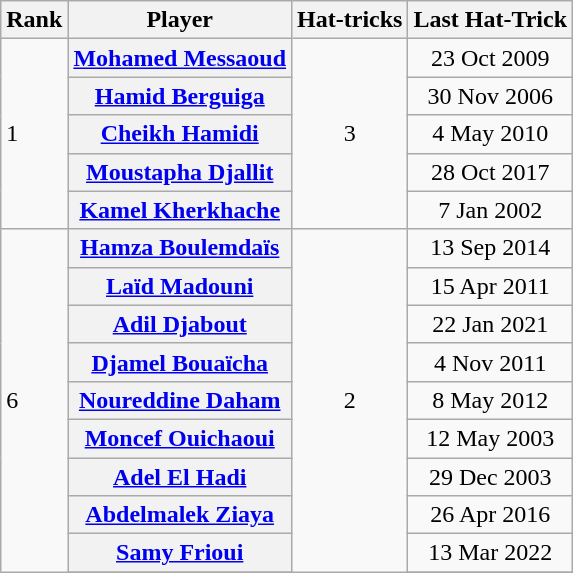<table class="wikitable plainrowheaders">
<tr>
<th scope="col">Rank</th>
<th scope="col">Player</th>
<th scope="col">Hat-tricks</th>
<th scope="col">Last Hat-Trick</th>
</tr>
<tr>
<td rowspan="5">1</td>
<th scope="row"> <a href='#'>Mohamed Messaoud</a></th>
<td rowspan="5" style="text-align:center;">3</td>
<td style="text-align:center;">23 Oct 2009</td>
</tr>
<tr>
<th scope="row"> <a href='#'>Hamid Berguiga</a></th>
<td style="text-align:center;">30 Nov 2006</td>
</tr>
<tr>
<th scope="row"> <a href='#'>Cheikh Hamidi</a></th>
<td style="text-align:center;">4 May 2010</td>
</tr>
<tr>
<th scope="row"> <a href='#'>Moustapha Djallit</a></th>
<td style="text-align:center;">28 Oct 2017</td>
</tr>
<tr>
<th scope="row"> <a href='#'>Kamel Kherkhache</a></th>
<td style="text-align:center;">7 Jan 2002</td>
</tr>
<tr>
<td rowspan="10">6</td>
<th style="border-top:1px solid silver" scope="row"> <a href='#'>Hamza Boulemdaïs</a></th>
<td rowspan="10" style="text-align:center;">2</td>
<td style="text-align:center;">13 Sep 2014</td>
</tr>
<tr>
<th scope="row"> <a href='#'>Laïd Madouni</a></th>
<td style="text-align:center;">15 Apr 2011</td>
</tr>
<tr>
<th scope="row"> <a href='#'>Adil Djabout</a></th>
<td style="text-align:center;">22 Jan 2021</td>
</tr>
<tr>
<th scope="row"> <a href='#'>Djamel Bouaïcha</a></th>
<td style="text-align:center;">4 Nov 2011</td>
</tr>
<tr>
<th scope="row"> <a href='#'>Noureddine Daham</a></th>
<td style="text-align:center;">8 May 2012</td>
</tr>
<tr>
<th scope="row"> <a href='#'>Moncef Ouichaoui</a></th>
<td style="text-align:center;">12 May 2003</td>
</tr>
<tr>
<th scope="row"> <a href='#'>Adel El Hadi</a></th>
<td style="text-align:center;">29 Dec 2003</td>
</tr>
<tr>
<th scope="row"> <a href='#'>Abdelmalek Ziaya</a></th>
<td style="text-align:center;">26 Apr 2016</td>
</tr>
<tr>
<th scope="row"> <a href='#'>Samy Frioui</a></th>
<td style="text-align:center;">13 Mar 2022</td>
</tr>
<tr>
</tr>
</table>
